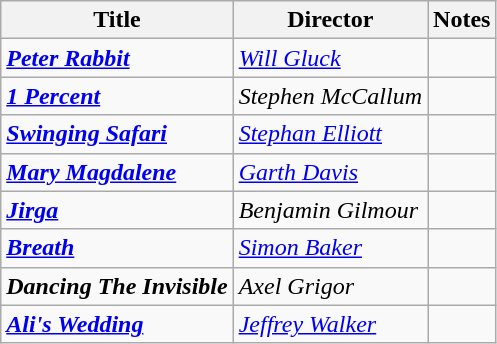<table class="wikitable">
<tr>
<th>Title</th>
<th>Director</th>
<th>Notes</th>
</tr>
<tr>
<td><a href='#'><strong><em>Peter Rabbit</em></strong></a></td>
<td><em><a href='#'>Will Gluck</a></em></td>
<td></td>
</tr>
<tr>
<td><a href='#'><strong><em>1 Percent</em></strong></a></td>
<td><em>Stephen McCallum</em></td>
<td></td>
</tr>
<tr>
<td><a href='#'><strong><em>Swinging Safari</em></strong></a></td>
<td><em><a href='#'>Stephan Elliott</a></em></td>
<td></td>
</tr>
<tr>
<td><a href='#'><strong><em>Mary Magdalene</em></strong></a></td>
<td><em><a href='#'>Garth Davis</a></em></td>
<td></td>
</tr>
<tr>
<td><a href='#'><strong><em>Jirga</em></strong></a></td>
<td><em>Benjamin Gilmour</em></td>
<td></td>
</tr>
<tr>
<td><a href='#'><strong><em>Breath</em></strong></a></td>
<td><em><a href='#'>Simon Baker</a></em></td>
<td></td>
</tr>
<tr>
<td><strong><em>Dancing The Invisible</em></strong></td>
<td><em>Axel Grigor</em></td>
<td></td>
</tr>
<tr>
<td><strong><em><a href='#'>Ali's Wedding</a></em></strong></td>
<td><a href='#'><em>Jeffrey Walker</em></a></td>
<td></td>
</tr>
</table>
